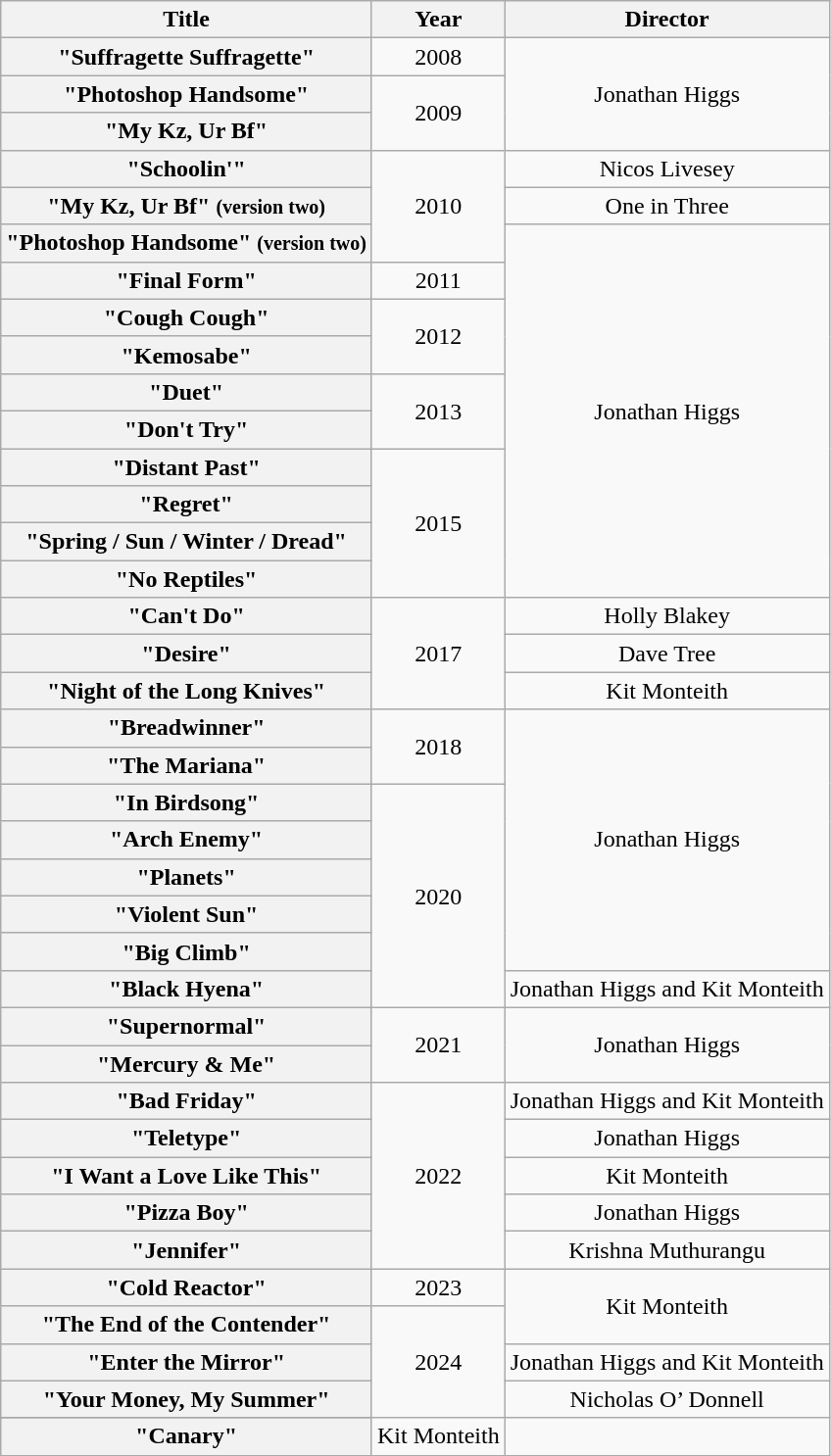<table class="wikitable plainrowheaders" style="text-align:center;">
<tr>
<th scope="col">Title</th>
<th scope="col">Year</th>
<th scope="col">Director</th>
</tr>
<tr>
<th scope="row">"Suffragette Suffragette"</th>
<td>2008</td>
<td rowspan="3">Jonathan Higgs</td>
</tr>
<tr>
<th scope="row">"Photoshop Handsome"</th>
<td rowspan="2">2009</td>
</tr>
<tr>
<th scope="row">"My Kz, Ur Bf"</th>
</tr>
<tr>
<th scope="row">"Schoolin'"</th>
<td rowspan="3">2010</td>
<td>Nicos Livesey</td>
</tr>
<tr>
<th scope="row">"My Kz, Ur Bf" <small>(version two)</small></th>
<td>One in Three</td>
</tr>
<tr>
<th scope="row">"Photoshop Handsome" <small>(version two)</small></th>
<td rowspan="10">Jonathan Higgs<br></td>
</tr>
<tr>
<th scope="row">"Final Form"</th>
<td>2011</td>
</tr>
<tr>
<th scope="row">"Cough Cough"</th>
<td rowspan="2">2012</td>
</tr>
<tr>
<th scope="row">"Kemosabe"</th>
</tr>
<tr>
<th scope="row">"Duet"</th>
<td rowspan="2">2013</td>
</tr>
<tr>
<th scope="row">"Don't Try"</th>
</tr>
<tr>
<th scope="row">"Distant Past"</th>
<td rowspan="4">2015</td>
</tr>
<tr>
<th scope="row">"Regret"</th>
</tr>
<tr>
<th scope="row">"Spring / Sun / Winter / Dread"</th>
</tr>
<tr>
<th scope="row">"No Reptiles"</th>
</tr>
<tr>
<th scope="row">"Can't Do"</th>
<td rowspan="3">2017</td>
<td>Holly Blakey</td>
</tr>
<tr>
<th scope="row">"Desire"</th>
<td>Dave Tree</td>
</tr>
<tr>
<th scope="row">"Night of the Long Knives"</th>
<td>Kit Monteith</td>
</tr>
<tr>
<th scope="row">"Breadwinner"</th>
<td rowspan="2">2018</td>
<td rowspan="7">Jonathan Higgs</td>
</tr>
<tr>
<th scope="row">"The Mariana"</th>
</tr>
<tr>
<th scope="row">"In Birdsong"</th>
<td rowspan="6">2020</td>
</tr>
<tr>
<th scope="row">"Arch Enemy"</th>
</tr>
<tr>
<th scope="row">"Planets"</th>
</tr>
<tr>
<th scope="row">"Violent Sun"</th>
</tr>
<tr>
<th scope="row">"Big Climb"</th>
</tr>
<tr>
<th scope="row">"Black Hyena"</th>
<td>Jonathan Higgs and Kit Monteith</td>
</tr>
<tr>
<th scope="row">"Supernormal"</th>
<td rowspan="2">2021</td>
<td rowspan="2">Jonathan Higgs</td>
</tr>
<tr>
<th scope="row">"Mercury & Me"</th>
</tr>
<tr>
<th scope="row">"Bad Friday"</th>
<td rowspan="5">2022</td>
<td>Jonathan Higgs and Kit Monteith</td>
</tr>
<tr>
<th scope="row">"Teletype"</th>
<td>Jonathan Higgs</td>
</tr>
<tr>
<th scope="row">"I Want a Love Like This"</th>
<td>Kit Monteith</td>
</tr>
<tr>
<th scope="row">"Pizza Boy"</th>
<td>Jonathan Higgs</td>
</tr>
<tr>
<th scope="row">"Jennifer"</th>
<td>Krishna Muthurangu</td>
</tr>
<tr>
<th scope="row">"Cold Reactor"</th>
<td>2023</td>
<td rowspan="2">Kit Monteith</td>
</tr>
<tr>
<th scope="row">"The End of the Contender"</th>
<td rowspan="4">2024</td>
</tr>
<tr>
<th scope="row">"Enter the Mirror"</th>
<td>Jonathan Higgs and Kit Monteith</td>
</tr>
<tr>
<th scope="row">"Your Money, My Summer"</th>
<td>Nicholas O’ Donnell</td>
</tr>
<tr>
</tr>
<tr>
<th scope="row">"Canary"</th>
<td>Kit Monteith</td>
</tr>
<tr>
</tr>
</table>
